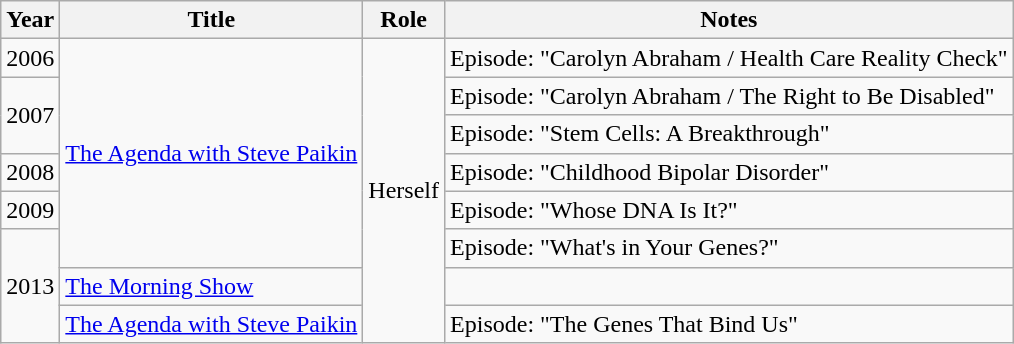<table class="wikitable sortable">
<tr>
<th>Year</th>
<th>Title</th>
<th>Role</th>
<th class="wikitable unsortable">Notes</th>
</tr>
<tr>
<td>2006</td>
<td rowspan="6"><a href='#'>The Agenda with Steve Paikin</a></td>
<td rowspan="8">Herself</td>
<td>Episode: "Carolyn Abraham / Health Care Reality Check"</td>
</tr>
<tr>
<td rowspan="2">2007</td>
<td>Episode: "Carolyn Abraham / The Right to Be Disabled"</td>
</tr>
<tr>
<td>Episode: "Stem Cells: A Breakthrough"</td>
</tr>
<tr>
<td>2008</td>
<td>Episode: "Childhood Bipolar Disorder"</td>
</tr>
<tr>
<td>2009</td>
<td>Episode: "Whose DNA Is It?"</td>
</tr>
<tr>
<td rowspan="3">2013</td>
<td>Episode: "What's in Your Genes?"</td>
</tr>
<tr>
<td><a href='#'>The Morning Show</a></td>
<td></td>
</tr>
<tr>
<td><a href='#'>The Agenda with Steve Paikin</a></td>
<td>Episode: "The Genes That Bind Us"</td>
</tr>
</table>
